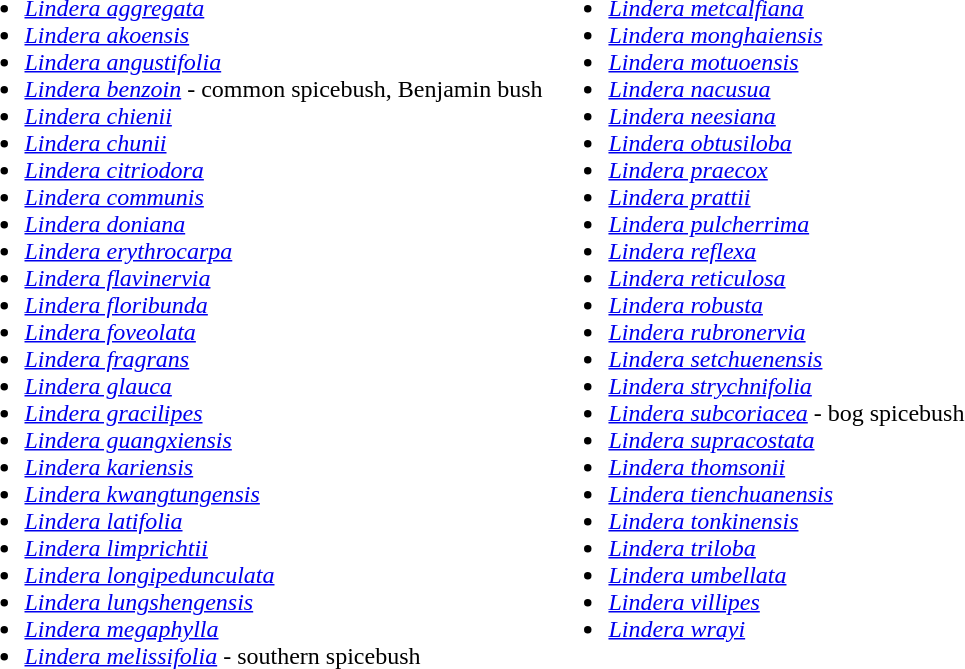<table>
<tr valign=top>
<td><br><ul><li><em><a href='#'>Lindera aggregata</a></em></li><li><em><a href='#'>Lindera akoensis</a></em></li><li><em><a href='#'>Lindera angustifolia</a></em></li><li><em><a href='#'>Lindera benzoin</a></em> - common spicebush, Benjamin bush</li><li><em><a href='#'>Lindera chienii</a></em></li><li><em><a href='#'>Lindera chunii</a></em></li><li><em><a href='#'>Lindera citriodora</a></em></li><li><em><a href='#'>Lindera communis</a></em></li><li><em><a href='#'>Lindera doniana</a></em></li><li><em><a href='#'>Lindera erythrocarpa</a></em></li><li><em><a href='#'>Lindera flavinervia</a></em></li><li><em><a href='#'>Lindera floribunda</a></em></li><li><em><a href='#'>Lindera foveolata</a></em></li><li><em><a href='#'>Lindera fragrans</a></em></li><li><em><a href='#'>Lindera glauca</a></em></li><li><em><a href='#'>Lindera gracilipes</a></em></li><li><em><a href='#'>Lindera guangxiensis</a></em></li><li><em><a href='#'>Lindera kariensis</a></em></li><li><em><a href='#'>Lindera kwangtungensis</a></em></li><li><em><a href='#'>Lindera latifolia</a></em></li><li><em><a href='#'>Lindera limprichtii</a></em></li><li><em><a href='#'>Lindera longipedunculata</a></em></li><li><em><a href='#'>Lindera lungshengensis</a></em></li><li><em><a href='#'>Lindera megaphylla</a></em></li><li><em><a href='#'>Lindera melissifolia</a></em> - southern spicebush</li></ul></td>
<td><br><ul><li><em><a href='#'>Lindera metcalfiana</a></em></li><li><em><a href='#'>Lindera monghaiensis</a></em></li><li><em><a href='#'>Lindera motuoensis</a></em></li><li><em><a href='#'>Lindera nacusua</a></em></li><li><em><a href='#'>Lindera neesiana</a></em></li><li><em><a href='#'>Lindera obtusiloba</a></em></li><li><em><a href='#'>Lindera praecox</a></em></li><li><em><a href='#'>Lindera prattii</a></em></li><li><em><a href='#'>Lindera pulcherrima</a></em></li><li><em><a href='#'>Lindera reflexa</a></em></li><li><em><a href='#'>Lindera reticulosa</a></em></li><li><em><a href='#'>Lindera robusta</a></em></li><li><em><a href='#'>Lindera rubronervia</a></em></li><li><em><a href='#'>Lindera setchuenensis</a></em></li><li><em><a href='#'>Lindera strychnifolia</a></em></li><li><em><a href='#'>Lindera subcoriacea</a></em> - bog spicebush</li><li><em><a href='#'>Lindera supracostata</a></em></li><li><em><a href='#'>Lindera thomsonii</a></em></li><li><em><a href='#'>Lindera tienchuanensis</a></em></li><li><em><a href='#'>Lindera tonkinensis</a></em></li><li><em><a href='#'>Lindera triloba</a></em></li><li><em><a href='#'>Lindera umbellata</a></em></li><li><em><a href='#'>Lindera villipes</a></em></li><li><em><a href='#'>Lindera wrayi</a></em></li></ul></td>
</tr>
</table>
